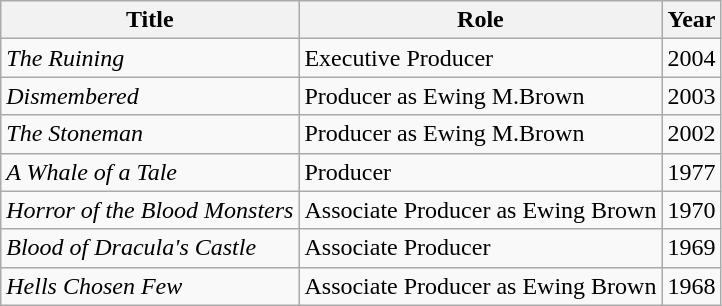<table class="wikitable">
<tr>
<th>Title</th>
<th>Role</th>
<th>Year</th>
</tr>
<tr>
<td><em>The Ruining</em></td>
<td>Executive Producer</td>
<td>2004</td>
</tr>
<tr>
<td><em>Dismembered</em></td>
<td>Producer as Ewing M.Brown</td>
<td>2003</td>
</tr>
<tr>
<td><em>The Stoneman</em></td>
<td>Producer as Ewing M.Brown</td>
<td>2002</td>
</tr>
<tr>
<td><em>A Whale of a Tale</em></td>
<td>Producer</td>
<td>1977</td>
</tr>
<tr>
<td><em>Horror of the Blood Monsters</em></td>
<td>Associate Producer as Ewing Brown</td>
<td>1970</td>
</tr>
<tr>
<td><em>Blood of Dracula's Castle</em></td>
<td>Associate Producer</td>
<td>1969</td>
</tr>
<tr>
<td><em>Hells Chosen Few</em></td>
<td>Associate Producer as Ewing Brown</td>
<td>1968</td>
</tr>
</table>
